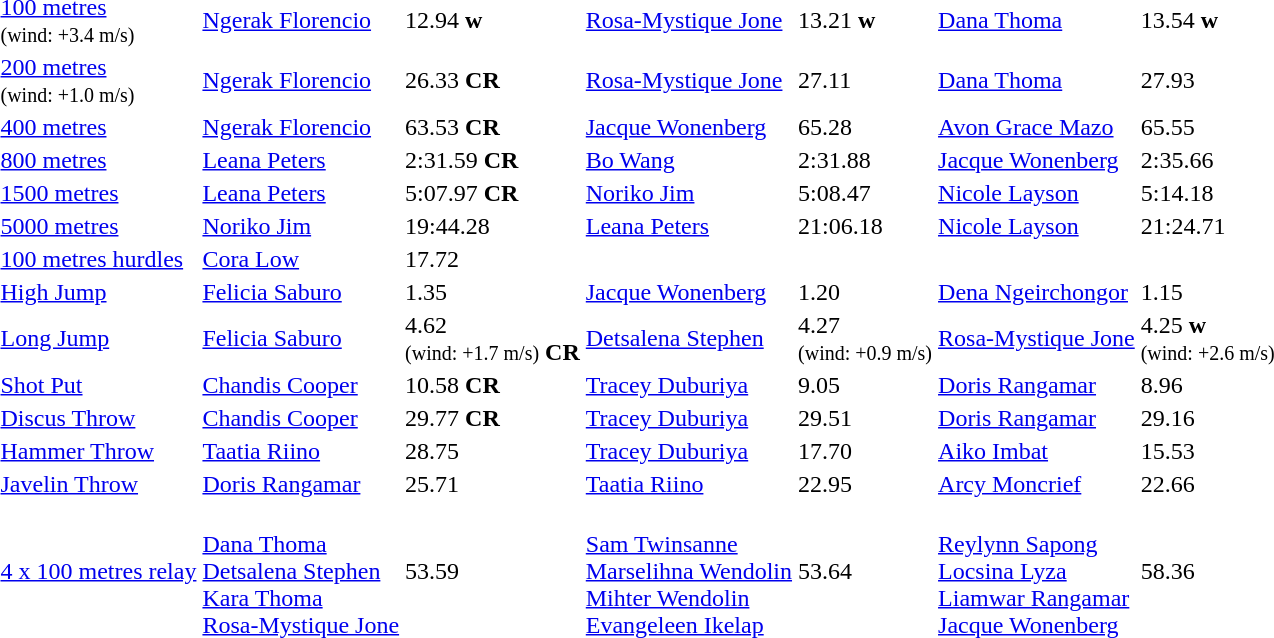<table>
<tr>
<td><a href='#'>100 metres</a> <br> <small>(wind: +3.4 m/s)</small></td>
<td align=left><a href='#'>Ngerak Florencio</a> <br> </td>
<td>12.94 <strong>w</strong></td>
<td align=left><a href='#'>Rosa-Mystique Jone</a> <br> </td>
<td>13.21 <strong>w</strong></td>
<td align=left><a href='#'>Dana Thoma</a> <br> </td>
<td>13.54 <strong>w</strong></td>
</tr>
<tr>
<td><a href='#'>200 metres</a> <br> <small>(wind: +1.0 m/s)</small></td>
<td align=left><a href='#'>Ngerak Florencio</a> <br> </td>
<td>26.33 <strong>CR</strong></td>
<td align=left><a href='#'>Rosa-Mystique Jone</a> <br> </td>
<td>27.11</td>
<td align=left><a href='#'>Dana Thoma</a> <br> </td>
<td>27.93</td>
</tr>
<tr>
<td><a href='#'>400 metres</a></td>
<td align=left><a href='#'>Ngerak Florencio</a> <br> </td>
<td>63.53 <strong>CR</strong></td>
<td align=left><a href='#'>Jacque Wonenberg</a> <br> </td>
<td>65.28</td>
<td align=left><a href='#'>Avon Grace Mazo</a> <br> </td>
<td>65.55</td>
</tr>
<tr>
<td><a href='#'>800 metres</a></td>
<td align=left><a href='#'>Leana Peters</a> <br> </td>
<td>2:31.59 <strong>CR</strong></td>
<td align=left><a href='#'>Bo Wang</a> <br> </td>
<td>2:31.88</td>
<td align=left><a href='#'>Jacque Wonenberg</a> <br> </td>
<td>2:35.66</td>
</tr>
<tr>
<td><a href='#'>1500 metres</a></td>
<td align=left><a href='#'>Leana Peters</a> <br> </td>
<td>5:07.97 <strong>CR</strong></td>
<td align=left><a href='#'>Noriko Jim</a> <br> </td>
<td>5:08.47</td>
<td align=left><a href='#'>Nicole Layson</a> <br> </td>
<td>5:14.18</td>
</tr>
<tr>
<td><a href='#'>5000 metres</a></td>
<td align=left><a href='#'>Noriko Jim</a> <br> </td>
<td>19:44.28</td>
<td align=left><a href='#'>Leana Peters</a> <br> </td>
<td>21:06.18</td>
<td align=left><a href='#'>Nicole Layson</a> <br> </td>
<td>21:24.71</td>
</tr>
<tr>
<td><a href='#'>100 metres hurdles</a></td>
<td align=left><a href='#'>Cora Low</a> <br> </td>
<td>17.72</td>
<td></td>
<td></td>
<td></td>
<td></td>
</tr>
<tr>
<td><a href='#'>High Jump</a></td>
<td align=left><a href='#'>Felicia Saburo</a> <br> </td>
<td>1.35</td>
<td align=left><a href='#'>Jacque Wonenberg</a> <br> </td>
<td>1.20</td>
<td align=left><a href='#'>Dena Ngeirchongor</a> <br> </td>
<td>1.15</td>
</tr>
<tr>
<td><a href='#'>Long Jump</a></td>
<td align=left><a href='#'>Felicia Saburo</a> <br> </td>
<td>4.62 <br> <small>(wind: +1.7 m/s)</small> <strong>CR</strong></td>
<td align=left><a href='#'>Detsalena Stephen</a> <br> </td>
<td>4.27 <br> <small>(wind: +0.9 m/s)</small></td>
<td align=left><a href='#'>Rosa-Mystique Jone</a> <br> </td>
<td>4.25 <strong>w</strong> <br> <small>(wind: +2.6 m/s)</small></td>
</tr>
<tr>
<td><a href='#'>Shot Put</a></td>
<td align=left><a href='#'>Chandis Cooper</a> <br> </td>
<td>10.58 <strong>CR</strong></td>
<td align=left><a href='#'>Tracey Duburiya</a> <br> </td>
<td>9.05</td>
<td align=left><a href='#'>Doris Rangamar</a> <br> </td>
<td>8.96</td>
</tr>
<tr>
<td><a href='#'>Discus Throw</a></td>
<td align=left><a href='#'>Chandis Cooper</a> <br> </td>
<td>29.77 <strong>CR</strong></td>
<td align=left><a href='#'>Tracey Duburiya</a> <br> </td>
<td>29.51</td>
<td align=left><a href='#'>Doris Rangamar</a> <br> </td>
<td>29.16</td>
</tr>
<tr>
<td><a href='#'>Hammer Throw</a></td>
<td align=left><a href='#'>Taatia Riino</a> <br> </td>
<td>28.75</td>
<td align=left><a href='#'>Tracey Duburiya</a> <br> </td>
<td>17.70</td>
<td align=left><a href='#'>Aiko Imbat</a> <br> </td>
<td>15.53</td>
</tr>
<tr>
<td><a href='#'>Javelin Throw</a></td>
<td align=left><a href='#'>Doris Rangamar</a> <br> </td>
<td>25.71</td>
<td align=left><a href='#'>Taatia Riino</a> <br> </td>
<td>22.95</td>
<td align=left><a href='#'>Arcy Moncrief</a> <br> </td>
<td>22.66</td>
</tr>
<tr>
<td><a href='#'>4 x 100 metres relay</a></td>
<td><br><a href='#'>Dana Thoma</a><br><a href='#'>Detsalena Stephen</a><br><a href='#'>Kara Thoma</a><br><a href='#'>Rosa-Mystique Jone</a></td>
<td>53.59</td>
<td><br><a href='#'>Sam Twinsanne</a><br><a href='#'>Marselihna Wendolin</a><br><a href='#'>Mihter Wendolin</a><br><a href='#'>Evangeleen Ikelap</a></td>
<td>53.64</td>
<td><br><a href='#'>Reylynn Sapong</a><br><a href='#'>Locsina Lyza</a><br><a href='#'>Liamwar Rangamar</a><br><a href='#'>Jacque Wonenberg</a></td>
<td>58.36</td>
</tr>
</table>
